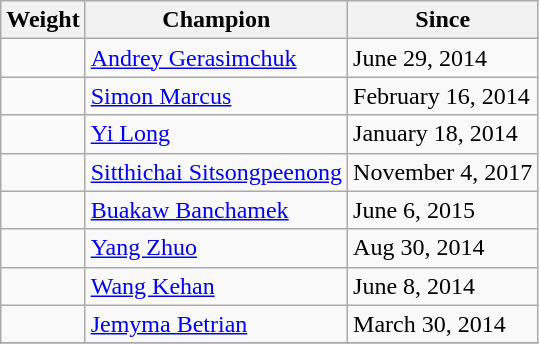<table class="wikitable">
<tr>
<th>Weight</th>
<th>Champion</th>
<th>Since</th>
</tr>
<tr>
<td></td>
<td>  <a href='#'>Andrey Gerasimchuk</a></td>
<td>June 29, 2014</td>
</tr>
<tr>
<td></td>
<td> <a href='#'>Simon Marcus</a></td>
<td>February 16, 2014</td>
</tr>
<tr>
<td></td>
<td> <a href='#'>Yi Long</a></td>
<td>January 18, 2014</td>
</tr>
<tr>
<td></td>
<td> <a href='#'>Sitthichai Sitsongpeenong</a></td>
<td>November 4, 2017</td>
</tr>
<tr>
<td></td>
<td> <a href='#'>Buakaw Banchamek</a></td>
<td>June 6, 2015</td>
</tr>
<tr>
<td></td>
<td> <a href='#'>Yang Zhuo</a></td>
<td>Aug 30, 2014</td>
</tr>
<tr>
<td></td>
<td> <a href='#'>Wang Kehan</a></td>
<td>June 8, 2014</td>
</tr>
<tr>
<td></td>
<td> <a href='#'>Jemyma Betrian</a></td>
<td>March 30, 2014</td>
</tr>
<tr>
</tr>
</table>
